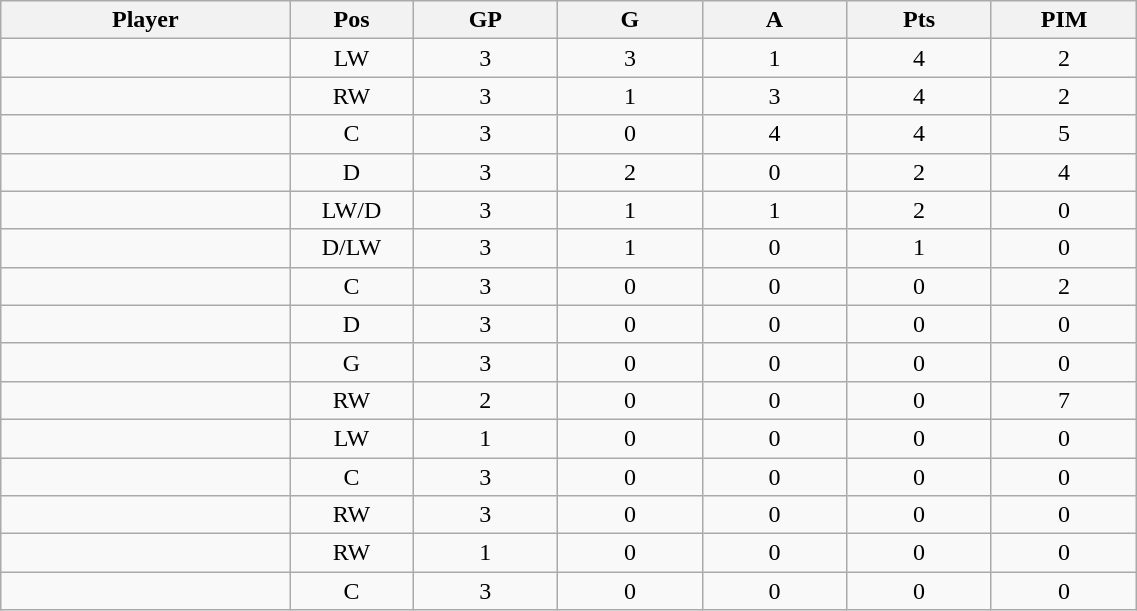<table class="wikitable sortable" width="60%">
<tr ALIGN="center">
<th bgcolor="#DDDDFF" width="10%">Player</th>
<th bgcolor="#DDDDFF" width="3%" title="Position">Pos</th>
<th bgcolor="#DDDDFF" width="5%" title="Games played">GP</th>
<th bgcolor="#DDDDFF" width="5%" title="Goals">G</th>
<th bgcolor="#DDDDFF" width="5%" title="Assists">A</th>
<th bgcolor="#DDDDFF" width="5%" title="Points">Pts</th>
<th bgcolor="#DDDDFF" width="5%" title="Penalties in Minutes">PIM</th>
</tr>
<tr align="center">
<td align="right"></td>
<td>LW</td>
<td>3</td>
<td>3</td>
<td>1</td>
<td>4</td>
<td>2</td>
</tr>
<tr align="center">
<td align="right"></td>
<td>RW</td>
<td>3</td>
<td>1</td>
<td>3</td>
<td>4</td>
<td>2</td>
</tr>
<tr align="center">
<td align="right"></td>
<td>C</td>
<td>3</td>
<td>0</td>
<td>4</td>
<td>4</td>
<td>5</td>
</tr>
<tr align="center">
<td align="right"></td>
<td>D</td>
<td>3</td>
<td>2</td>
<td>0</td>
<td>2</td>
<td>4</td>
</tr>
<tr align="center">
<td align="right"></td>
<td>LW/D</td>
<td>3</td>
<td>1</td>
<td>1</td>
<td>2</td>
<td>0</td>
</tr>
<tr align="center">
<td align="right"></td>
<td>D/LW</td>
<td>3</td>
<td>1</td>
<td>0</td>
<td>1</td>
<td>0</td>
</tr>
<tr align="center">
<td align="right"></td>
<td>C</td>
<td>3</td>
<td>0</td>
<td>0</td>
<td>0</td>
<td>2</td>
</tr>
<tr align="center">
<td align="right"></td>
<td>D</td>
<td>3</td>
<td>0</td>
<td>0</td>
<td>0</td>
<td>0</td>
</tr>
<tr align="center">
<td align="right"></td>
<td>G</td>
<td>3</td>
<td>0</td>
<td>0</td>
<td>0</td>
<td>0</td>
</tr>
<tr align="center">
<td align="right"></td>
<td>RW</td>
<td>2</td>
<td>0</td>
<td>0</td>
<td>0</td>
<td>7</td>
</tr>
<tr align="center">
<td align="right"></td>
<td>LW</td>
<td>1</td>
<td>0</td>
<td>0</td>
<td>0</td>
<td>0</td>
</tr>
<tr align="center">
<td align="right"></td>
<td>C</td>
<td>3</td>
<td>0</td>
<td>0</td>
<td>0</td>
<td>0</td>
</tr>
<tr align="center">
<td align="right"></td>
<td>RW</td>
<td>3</td>
<td>0</td>
<td>0</td>
<td>0</td>
<td>0</td>
</tr>
<tr align="center">
<td align="right"></td>
<td>RW</td>
<td>1</td>
<td>0</td>
<td>0</td>
<td>0</td>
<td>0</td>
</tr>
<tr align="center">
<td align="right"></td>
<td>C</td>
<td>3</td>
<td>0</td>
<td>0</td>
<td>0</td>
<td>0</td>
</tr>
</table>
